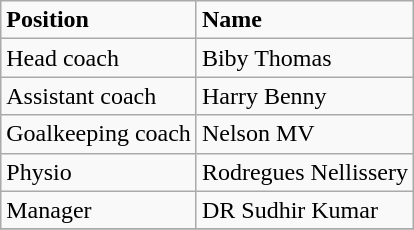<table class="wikitable">
<tr>
<td><strong>Position</strong></td>
<td><strong>Name</strong></td>
</tr>
<tr>
<td>Head coach</td>
<td> Biby Thomas</td>
</tr>
<tr>
<td>Assistant coach</td>
<td> Harry Benny</td>
</tr>
<tr>
<td>Goalkeeping coach</td>
<td> Nelson MV</td>
</tr>
<tr>
<td>Physio</td>
<td> Rodregues Nellissery</td>
</tr>
<tr>
<td>Manager</td>
<td> DR Sudhir Kumar</td>
</tr>
<tr>
</tr>
</table>
